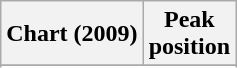<table class="wikitable sortable plainrowheaders" style="text-align:center">
<tr>
<th scope="col">Chart (2009)</th>
<th scope="col">Peak<br> position</th>
</tr>
<tr>
</tr>
<tr>
</tr>
<tr>
</tr>
</table>
